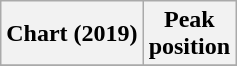<table class="wikitable plainrowheaders" style="text-align:center">
<tr>
<th>Chart (2019)</th>
<th>Peak<br>position</th>
</tr>
<tr>
</tr>
</table>
